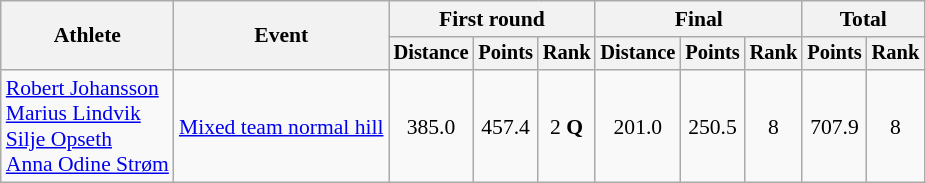<table class="wikitable" style="font-size:90%; text-align:center">
<tr>
<th rowspan=2>Athlete</th>
<th rowspan=2>Event</th>
<th colspan=3>First round</th>
<th colspan=3>Final</th>
<th colspan=2>Total</th>
</tr>
<tr style="font-size:95%">
<th>Distance</th>
<th>Points</th>
<th>Rank</th>
<th>Distance</th>
<th>Points</th>
<th>Rank</th>
<th>Points</th>
<th>Rank</th>
</tr>
<tr>
<td align=left><a href='#'>Robert Johansson</a><br><a href='#'>Marius Lindvik</a><br><a href='#'>Silje Opseth</a><br><a href='#'>Anna Odine Strøm</a></td>
<td align=left><a href='#'>Mixed team normal hill</a></td>
<td>385.0</td>
<td>457.4</td>
<td>2 <strong>Q</strong></td>
<td>201.0</td>
<td>250.5</td>
<td>8</td>
<td>707.9</td>
<td>8</td>
</tr>
</table>
